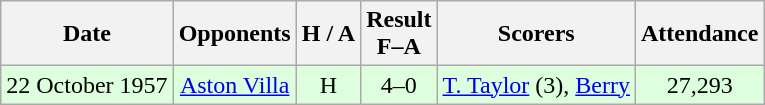<table class="wikitable" style="text-align:center">
<tr>
<th>Date</th>
<th>Opponents</th>
<th>H / A</th>
<th>Result<br>F–A</th>
<th>Scorers</th>
<th>Attendance</th>
</tr>
<tr bgcolor="#ddffdd">
<td>22 October 1957</td>
<td><a href='#'>Aston Villa</a></td>
<td>H</td>
<td>4–0</td>
<td><a href='#'>T. Taylor</a> (3), <a href='#'>Berry</a></td>
<td>27,293</td>
</tr>
</table>
